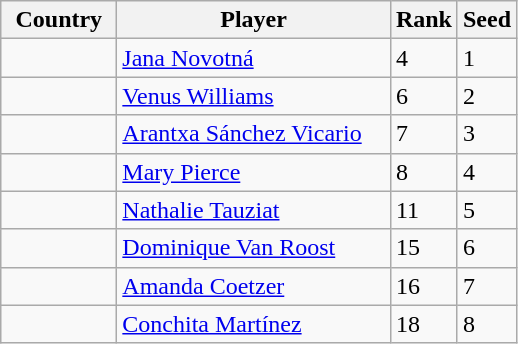<table class="sortable wikitable">
<tr>
<th width="70">Country</th>
<th width="175">Player</th>
<th>Rank</th>
<th>Seed</th>
</tr>
<tr>
<td></td>
<td><a href='#'>Jana Novotná</a></td>
<td>4</td>
<td>1</td>
</tr>
<tr>
<td></td>
<td><a href='#'>Venus Williams</a></td>
<td>6</td>
<td>2</td>
</tr>
<tr>
<td></td>
<td><a href='#'>Arantxa Sánchez Vicario</a></td>
<td>7</td>
<td>3</td>
</tr>
<tr>
<td></td>
<td><a href='#'>Mary Pierce</a></td>
<td>8</td>
<td>4</td>
</tr>
<tr>
<td></td>
<td><a href='#'>Nathalie Tauziat</a></td>
<td>11</td>
<td>5</td>
</tr>
<tr>
<td></td>
<td><a href='#'>Dominique Van Roost</a></td>
<td>15</td>
<td>6</td>
</tr>
<tr>
<td></td>
<td><a href='#'>Amanda Coetzer</a></td>
<td>16</td>
<td>7</td>
</tr>
<tr>
<td></td>
<td><a href='#'>Conchita Martínez</a></td>
<td>18</td>
<td>8</td>
</tr>
</table>
